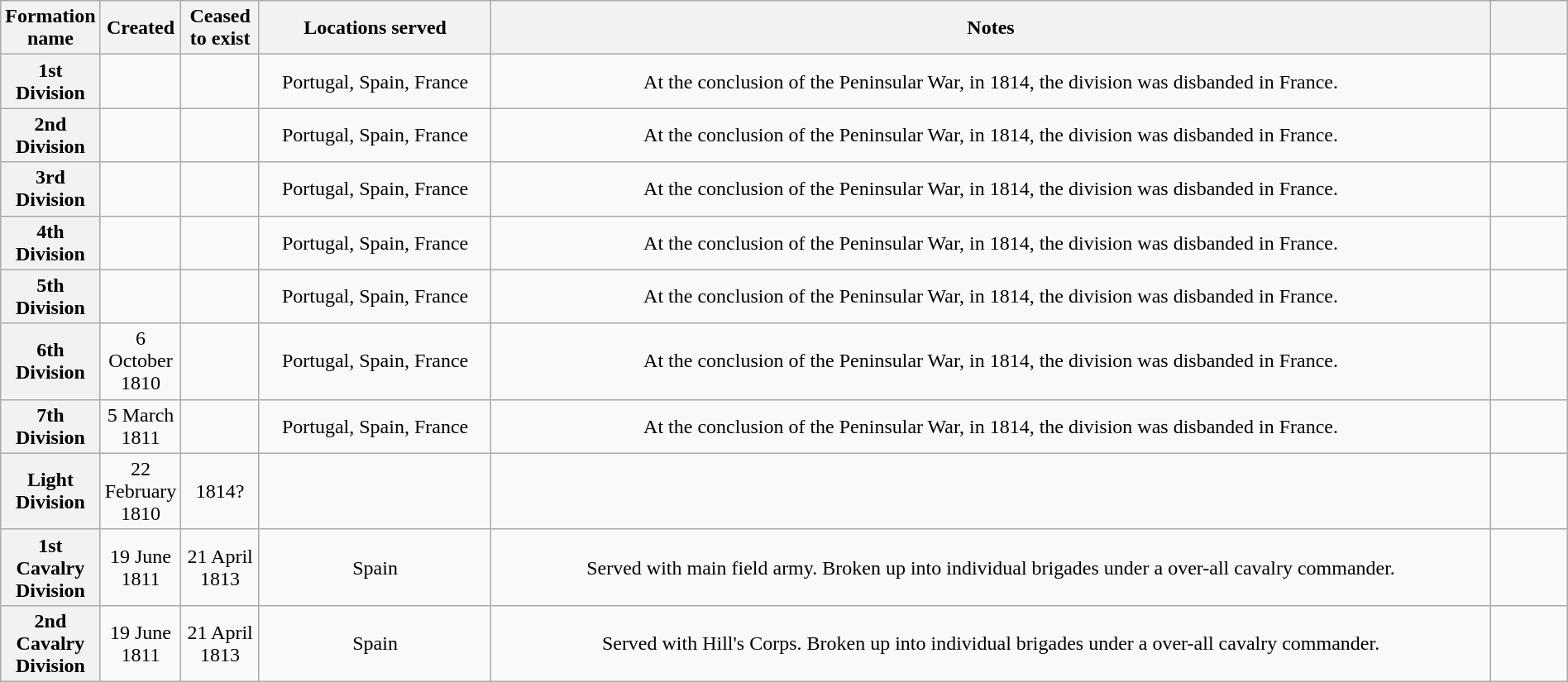<table class="wikitable sortable plainrowheaders" style="text-align: left; border-spacing: 2px; border: 1px solid darkgray; width: 100%;">
<tr>
<th width="5%" scope="col">Formation name</th>
<th width=5% scope="col">Created</th>
<th width=5% scope="col">Ceased to exist</th>
<th class=unsortable width=15% scope="col">Locations served</th>
<th class=unsortable width=65% scope="col">Notes</th>
<th class=unsortable width=5% scope="col"></th>
</tr>
<tr>
<th scope="row" style="text-align:center;">1st Division</th>
<td align="center"></td>
<td align="center"></td>
<td align="center">Portugal, Spain, France</td>
<td align="center">At the conclusion of the Peninsular War, in 1814, the division was disbanded in France.</td>
<td align="center"></td>
</tr>
<tr>
<th scope="row" style="text-align:center;">2nd Division</th>
<td align="center"></td>
<td align="center"></td>
<td align="center">Portugal, Spain, France</td>
<td align="center">At the conclusion of the Peninsular War, in 1814, the division was disbanded in France.</td>
<td align="center"></td>
</tr>
<tr>
<th scope="row" style="text-align:center;">3rd Division</th>
<td align="center"></td>
<td align="center"></td>
<td align="center">Portugal, Spain, France</td>
<td align="center">At the conclusion of the Peninsular War, in 1814, the division was disbanded in France.</td>
<td align="center"></td>
</tr>
<tr>
<th scope="row" style="text-align:center;">4th Division</th>
<td align="center"></td>
<td align="center"></td>
<td align="center">Portugal, Spain, France</td>
<td align="center">At the conclusion of the Peninsular War, in 1814, the division was disbanded in France.</td>
<td align="center"></td>
</tr>
<tr>
<th scope="row" style="text-align:center;">5th Division</th>
<td align="center"></td>
<td align="center"></td>
<td align="center">Portugal, Spain, France</td>
<td align="center">At the conclusion of the Peninsular War, in 1814, the division was disbanded in France.</td>
<td align="center"></td>
</tr>
<tr>
<th scope="row" style="text-align:center;">6th Division</th>
<td align="center">6 October 1810</td>
<td align="center"></td>
<td align="center">Portugal, Spain, France</td>
<td align="center">At the conclusion of the Peninsular War, in 1814, the division was disbanded in France.</td>
<td align="center"></td>
</tr>
<tr>
<th scope="row" style="text-align:center;">7th Division</th>
<td align="center">5 March 1811</td>
<td align="center"></td>
<td align="center">Portugal, Spain, France</td>
<td align="center">At the conclusion of the Peninsular War, in 1814, the division was disbanded in France.</td>
<td align="center"></td>
</tr>
<tr>
<th scope="row" style="text-align:center;">Light Division</th>
<td align="center">22 February 1810</td>
<td align="center">1814?</td>
<td align="center"></td>
<td align="center"></td>
<td align="center"></td>
</tr>
<tr>
<th scope="row" style="text-align:center;">1st Cavalry Division</th>
<td align="center">19 June 1811</td>
<td align="center">21 April 1813</td>
<td align="center">Spain</td>
<td align="center">Served with main field army. Broken up into individual brigades under a over-all cavalry commander.</td>
<td align="center"></td>
</tr>
<tr>
<th scope="row" style="text-align:center;">2nd Cavalry Division</th>
<td align="center">19 June 1811</td>
<td align="center">21 April 1813</td>
<td align="center">Spain</td>
<td align="center">Served with Hill's Corps. Broken up into individual brigades under a over-all cavalry commander.</td>
<td align="center"></td>
</tr>
</table>
